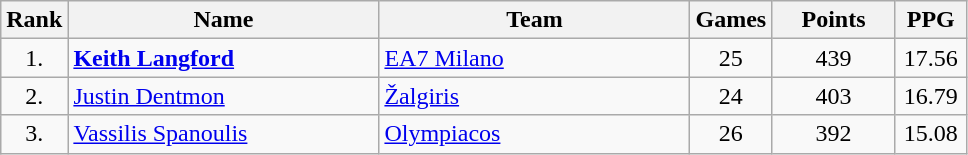<table class="wikitable sortable" style="text-align: center">
<tr>
<th>Rank</th>
<th width=200>Name</th>
<th width=200>Team</th>
<th>Games</th>
<th width=75>Points</th>
<th width=40>PPG</th>
</tr>
<tr>
<td>1.</td>
<td align="left"> <strong><a href='#'>Keith Langford</a></strong></td>
<td align="left"> <a href='#'>EA7 Milano</a></td>
<td>25</td>
<td>439</td>
<td>17.56</td>
</tr>
<tr>
<td>2.</td>
<td align="left"> <a href='#'>Justin Dentmon</a></td>
<td align="left"> <a href='#'>Žalgiris</a></td>
<td>24</td>
<td>403</td>
<td>16.79</td>
</tr>
<tr>
<td>3.</td>
<td align="left"> <a href='#'>Vassilis Spanoulis</a></td>
<td align="left"> <a href='#'>Olympiacos</a></td>
<td>26</td>
<td>392</td>
<td>15.08</td>
</tr>
</table>
